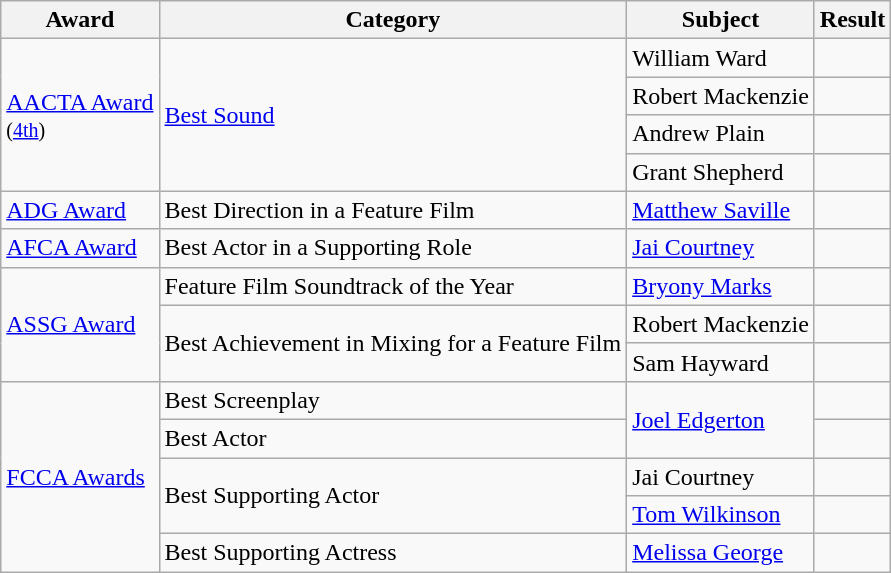<table class="wikitable">
<tr>
<th>Award</th>
<th>Category</th>
<th>Subject</th>
<th>Result</th>
</tr>
<tr>
<td rowspan=4><a href='#'>AACTA Award</a><br><small>(<a href='#'>4th</a>)</small></td>
<td rowspan=4><a href='#'>Best Sound</a></td>
<td>William Ward</td>
<td></td>
</tr>
<tr>
<td>Robert Mackenzie</td>
<td></td>
</tr>
<tr>
<td>Andrew Plain</td>
<td></td>
</tr>
<tr>
<td>Grant Shepherd</td>
<td></td>
</tr>
<tr>
<td><a href='#'>ADG Award</a></td>
<td>Best Direction in a Feature Film</td>
<td><a href='#'>Matthew Saville</a></td>
<td></td>
</tr>
<tr>
<td><a href='#'>AFCA Award</a></td>
<td>Best Actor in a Supporting Role</td>
<td><a href='#'>Jai Courtney</a></td>
<td></td>
</tr>
<tr>
<td rowspan=3><a href='#'>ASSG Award</a></td>
<td>Feature Film Soundtrack of the Year</td>
<td><a href='#'>Bryony Marks</a></td>
<td></td>
</tr>
<tr>
<td rowspan=2>Best Achievement in Mixing for a Feature Film</td>
<td>Robert Mackenzie</td>
<td></td>
</tr>
<tr>
<td>Sam Hayward</td>
<td></td>
</tr>
<tr>
<td rowspan=5><a href='#'>FCCA Awards</a></td>
<td>Best Screenplay</td>
<td rowspan=2><a href='#'>Joel Edgerton</a></td>
<td></td>
</tr>
<tr>
<td>Best Actor</td>
<td></td>
</tr>
<tr>
<td rowspan=2>Best Supporting Actor</td>
<td>Jai Courtney</td>
<td></td>
</tr>
<tr>
<td><a href='#'>Tom Wilkinson</a></td>
<td></td>
</tr>
<tr>
<td>Best Supporting Actress</td>
<td><a href='#'>Melissa George</a></td>
<td></td>
</tr>
</table>
